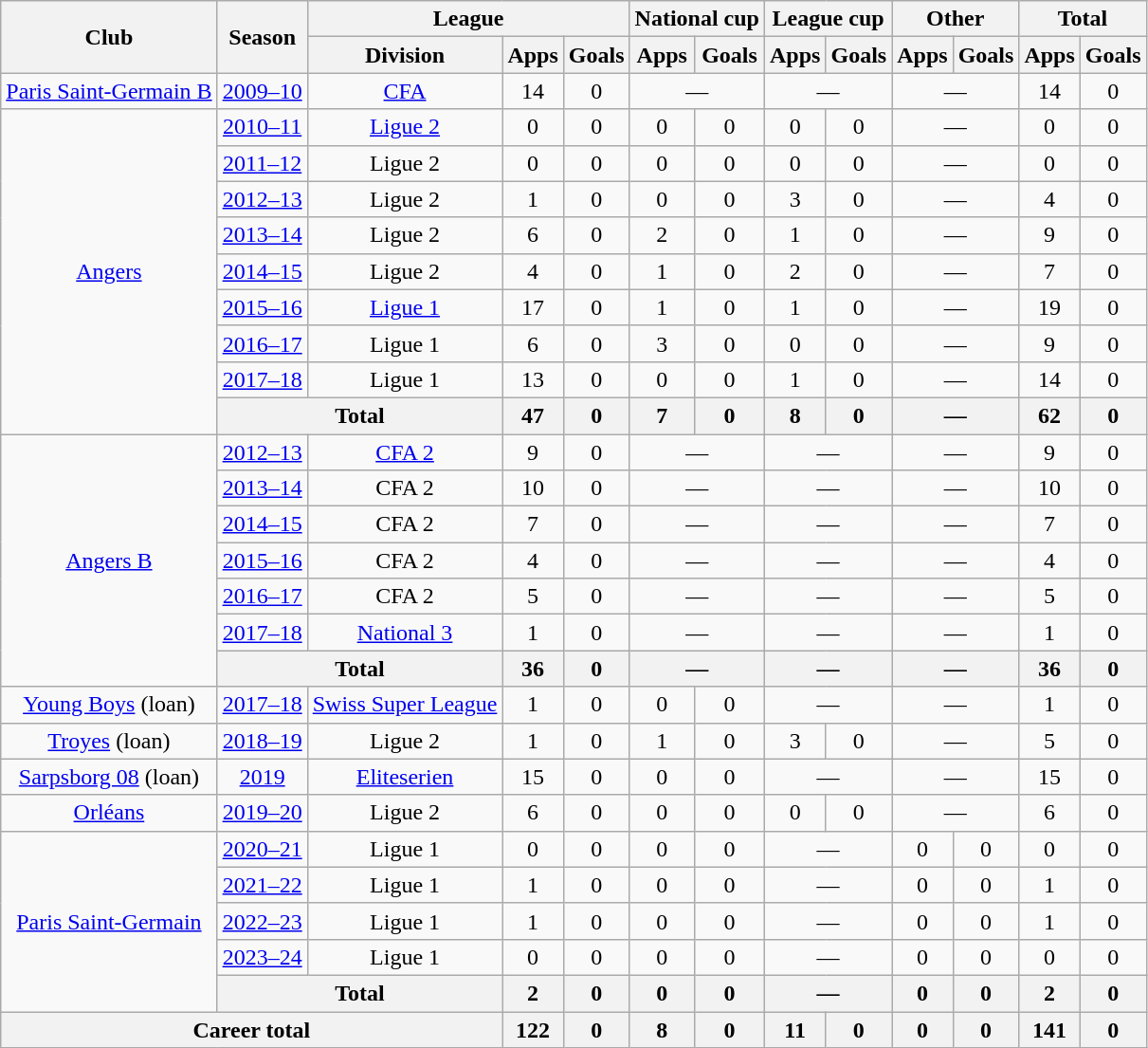<table class="wikitable" style="text-align:center">
<tr>
<th rowspan="2">Club</th>
<th rowspan="2">Season</th>
<th colspan="3">League</th>
<th colspan="2">National cup</th>
<th colspan="2">League cup</th>
<th colspan="2">Other</th>
<th colspan="2">Total</th>
</tr>
<tr>
<th>Division</th>
<th>Apps</th>
<th>Goals</th>
<th>Apps</th>
<th>Goals</th>
<th>Apps</th>
<th>Goals</th>
<th>Apps</th>
<th>Goals</th>
<th>Apps</th>
<th>Goals</th>
</tr>
<tr>
<td><a href='#'>Paris Saint-Germain B</a></td>
<td><a href='#'>2009–10</a></td>
<td><a href='#'>CFA</a></td>
<td>14</td>
<td>0</td>
<td colspan="2">—</td>
<td colspan="2">—</td>
<td colspan="2">—</td>
<td>14</td>
<td>0</td>
</tr>
<tr>
<td rowspan="9"><a href='#'>Angers</a></td>
<td><a href='#'>2010–11</a></td>
<td><a href='#'>Ligue 2</a></td>
<td>0</td>
<td>0</td>
<td>0</td>
<td>0</td>
<td>0</td>
<td>0</td>
<td colspan="2">—</td>
<td>0</td>
<td>0</td>
</tr>
<tr>
<td><a href='#'>2011–12</a></td>
<td>Ligue 2</td>
<td>0</td>
<td>0</td>
<td>0</td>
<td>0</td>
<td>0</td>
<td>0</td>
<td colspan="2">—</td>
<td>0</td>
<td>0</td>
</tr>
<tr>
<td><a href='#'>2012–13</a></td>
<td>Ligue 2</td>
<td>1</td>
<td>0</td>
<td>0</td>
<td>0</td>
<td>3</td>
<td>0</td>
<td colspan="2">—</td>
<td>4</td>
<td>0</td>
</tr>
<tr>
<td><a href='#'>2013–14</a></td>
<td>Ligue 2</td>
<td>6</td>
<td>0</td>
<td>2</td>
<td>0</td>
<td>1</td>
<td>0</td>
<td colspan="2">—</td>
<td>9</td>
<td>0</td>
</tr>
<tr>
<td><a href='#'>2014–15</a></td>
<td>Ligue 2</td>
<td>4</td>
<td>0</td>
<td>1</td>
<td>0</td>
<td>2</td>
<td>0</td>
<td colspan="2">—</td>
<td>7</td>
<td>0</td>
</tr>
<tr>
<td><a href='#'>2015–16</a></td>
<td><a href='#'>Ligue 1</a></td>
<td>17</td>
<td>0</td>
<td>1</td>
<td>0</td>
<td>1</td>
<td>0</td>
<td colspan="2">—</td>
<td>19</td>
<td>0</td>
</tr>
<tr>
<td><a href='#'>2016–17</a></td>
<td>Ligue 1</td>
<td>6</td>
<td>0</td>
<td>3</td>
<td>0</td>
<td>0</td>
<td>0</td>
<td colspan="2">—</td>
<td>9</td>
<td>0</td>
</tr>
<tr>
<td><a href='#'>2017–18</a></td>
<td>Ligue 1</td>
<td>13</td>
<td>0</td>
<td>0</td>
<td>0</td>
<td>1</td>
<td>0</td>
<td colspan="2">—</td>
<td>14</td>
<td>0</td>
</tr>
<tr>
<th colspan="2">Total</th>
<th>47</th>
<th>0</th>
<th>7</th>
<th>0</th>
<th>8</th>
<th>0</th>
<th colspan="2">—</th>
<th>62</th>
<th>0</th>
</tr>
<tr>
<td rowspan="7"><a href='#'>Angers B</a></td>
<td><a href='#'>2012–13</a></td>
<td><a href='#'>CFA 2</a></td>
<td>9</td>
<td>0</td>
<td colspan="2">—</td>
<td colspan="2">—</td>
<td colspan="2">—</td>
<td>9</td>
<td>0</td>
</tr>
<tr>
<td><a href='#'>2013–14</a></td>
<td>CFA 2</td>
<td>10</td>
<td>0</td>
<td colspan="2">—</td>
<td colspan="2">—</td>
<td colspan="2">—</td>
<td>10</td>
<td>0</td>
</tr>
<tr>
<td><a href='#'>2014–15</a></td>
<td>CFA 2</td>
<td>7</td>
<td>0</td>
<td colspan="2">—</td>
<td colspan="2">—</td>
<td colspan="2">—</td>
<td>7</td>
<td>0</td>
</tr>
<tr>
<td><a href='#'>2015–16</a></td>
<td>CFA 2</td>
<td>4</td>
<td>0</td>
<td colspan="2">—</td>
<td colspan="2">—</td>
<td colspan="2">—</td>
<td>4</td>
<td>0</td>
</tr>
<tr>
<td><a href='#'>2016–17</a></td>
<td>CFA 2</td>
<td>5</td>
<td>0</td>
<td colspan="2">—</td>
<td colspan="2">—</td>
<td colspan="2">—</td>
<td>5</td>
<td>0</td>
</tr>
<tr>
<td><a href='#'>2017–18</a></td>
<td><a href='#'>National 3</a></td>
<td>1</td>
<td>0</td>
<td colspan="2">—</td>
<td colspan="2">—</td>
<td colspan="2">—</td>
<td>1</td>
<td>0</td>
</tr>
<tr>
<th colspan="2">Total</th>
<th>36</th>
<th>0</th>
<th colspan="2">—</th>
<th colspan="2">—</th>
<th colspan="2">—</th>
<th>36</th>
<th>0</th>
</tr>
<tr>
<td><a href='#'>Young Boys</a> (loan)</td>
<td><a href='#'>2017–18</a></td>
<td><a href='#'>Swiss Super League</a></td>
<td>1</td>
<td>0</td>
<td>0</td>
<td>0</td>
<td colspan="2">—</td>
<td colspan="2">—</td>
<td>1</td>
<td>0</td>
</tr>
<tr>
<td><a href='#'>Troyes</a> (loan)</td>
<td><a href='#'>2018–19</a></td>
<td>Ligue 2</td>
<td>1</td>
<td>0</td>
<td>1</td>
<td>0</td>
<td>3</td>
<td>0</td>
<td colspan="2">—</td>
<td>5</td>
<td>0</td>
</tr>
<tr>
<td><a href='#'>Sarpsborg 08</a> (loan)</td>
<td><a href='#'>2019</a></td>
<td><a href='#'>Eliteserien</a></td>
<td>15</td>
<td>0</td>
<td>0</td>
<td>0</td>
<td colspan="2">—</td>
<td colspan="2">—</td>
<td>15</td>
<td>0</td>
</tr>
<tr>
<td><a href='#'>Orléans</a></td>
<td><a href='#'>2019–20</a></td>
<td>Ligue 2</td>
<td>6</td>
<td>0</td>
<td>0</td>
<td>0</td>
<td>0</td>
<td>0</td>
<td colspan="2">—</td>
<td>6</td>
<td>0</td>
</tr>
<tr>
<td rowspan="5"><a href='#'>Paris Saint-Germain</a></td>
<td><a href='#'>2020–21</a></td>
<td>Ligue 1</td>
<td>0</td>
<td>0</td>
<td>0</td>
<td>0</td>
<td colspan="2">—</td>
<td>0</td>
<td>0</td>
<td>0</td>
<td>0</td>
</tr>
<tr>
<td><a href='#'>2021–22</a></td>
<td>Ligue 1</td>
<td>1</td>
<td>0</td>
<td>0</td>
<td>0</td>
<td colspan="2">—</td>
<td>0</td>
<td>0</td>
<td>1</td>
<td>0</td>
</tr>
<tr>
<td><a href='#'>2022–23</a></td>
<td>Ligue 1</td>
<td>1</td>
<td>0</td>
<td>0</td>
<td>0</td>
<td colspan="2">—</td>
<td>0</td>
<td>0</td>
<td>1</td>
<td>0</td>
</tr>
<tr>
<td><a href='#'>2023–24</a></td>
<td>Ligue 1</td>
<td>0</td>
<td>0</td>
<td>0</td>
<td>0</td>
<td colspan="2">—</td>
<td>0</td>
<td>0</td>
<td>0</td>
<td>0</td>
</tr>
<tr>
<th colspan="2">Total</th>
<th>2</th>
<th>0</th>
<th>0</th>
<th>0</th>
<th colspan="2">—</th>
<th>0</th>
<th>0</th>
<th>2</th>
<th>0</th>
</tr>
<tr>
<th colspan="3">Career total</th>
<th>122</th>
<th>0</th>
<th>8</th>
<th>0</th>
<th>11</th>
<th>0</th>
<th>0</th>
<th>0</th>
<th>141</th>
<th>0</th>
</tr>
</table>
